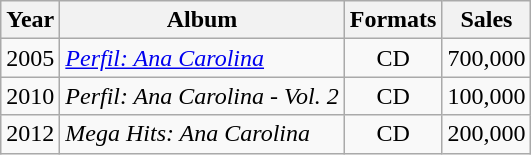<table class="wikitable" border="1" style="text-align:center;">
<tr>
<th>Year</th>
<th>Album</th>
<th>Formats</th>
<th>Sales</th>
</tr>
<tr>
<td>2005</td>
<td align="left"><em><a href='#'>Perfil: Ana Carolina</a></em></td>
<td>CD</td>
<td>700,000</td>
</tr>
<tr>
<td>2010</td>
<td align="left"><em>Perfil: Ana Carolina - Vol. 2</em></td>
<td>CD</td>
<td>100,000</td>
</tr>
<tr>
<td>2012</td>
<td align="left"><em>Mega Hits: Ana Carolina</em></td>
<td>CD</td>
<td>200,000</td>
</tr>
</table>
